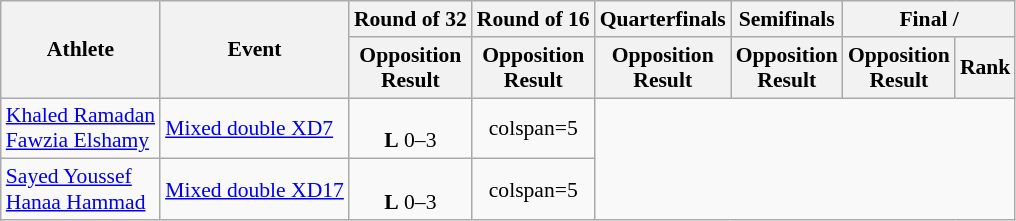<table class=wikitable style="font-size:90%">
<tr style="text-align:center">
<th rowspan="2">Athlete</th>
<th rowspan="2">Event</th>
<th>Round of 32</th>
<th>Round of 16</th>
<th>Quarterfinals</th>
<th>Semifinals</th>
<th colspan="2">Final / </th>
</tr>
<tr>
<th>Opposition<br>Result</th>
<th>Opposition<br>Result</th>
<th>Opposition<br>Result</th>
<th>Opposition<br>Result</th>
<th>Opposition<br>Result</th>
<th>Rank</th>
</tr>
<tr style="text-align:center">
<td style="text-align:left"><a href='#'>Khaled Ramadan</a><br><a href='#'>Fawzia Elshamy</a></td>
<td style="text-align:left"><a href='#'>Mixed double XD7</a></td>
<td><br><strong>L</strong> 0–3</td>
<td>colspan=5 </td>
</tr>
<tr style="text-align:center">
<td style="text-align:left"><a href='#'>Sayed Youssef</a><br><a href='#'>Hanaa Hammad</a></td>
<td style="text-align:left"><a href='#'>Mixed double XD17</a></td>
<td><br><strong>L</strong> 0–3</td>
<td>colspan=5 </td>
</tr>
</table>
